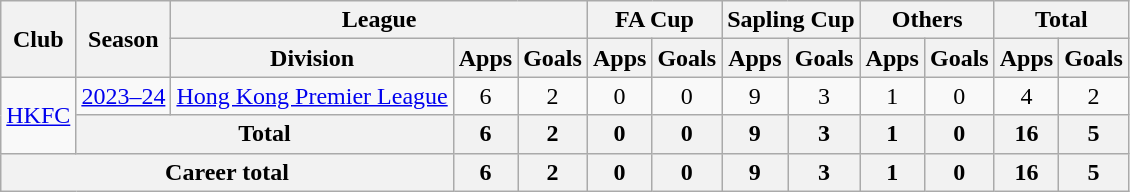<table class="wikitable" style="text-align:center">
<tr>
<th rowspan="2">Club</th>
<th rowspan="2">Season</th>
<th colspan="3">League</th>
<th colspan="2">FA Cup</th>
<th colspan="2">Sapling Cup</th>
<th colspan="2">Others</th>
<th colspan="2">Total</th>
</tr>
<tr>
<th>Division</th>
<th>Apps</th>
<th>Goals</th>
<th>Apps</th>
<th>Goals</th>
<th>Apps</th>
<th>Goals</th>
<th>Apps</th>
<th>Goals</th>
<th>Apps</th>
<th>Goals</th>
</tr>
<tr>
<td rowspan="2"><a href='#'>HKFC</a></td>
<td><a href='#'>2023–24</a></td>
<td><a href='#'>Hong Kong Premier League</a></td>
<td>6</td>
<td>2</td>
<td>0</td>
<td>0</td>
<td>9</td>
<td>3</td>
<td>1</td>
<td>0</td>
<td>4</td>
<td>2</td>
</tr>
<tr>
<th colspan="2">Total</th>
<th>6</th>
<th>2</th>
<th>0</th>
<th>0</th>
<th>9</th>
<th>3</th>
<th>1</th>
<th>0</th>
<th>16</th>
<th>5</th>
</tr>
<tr>
<th colspan="3">Career total</th>
<th>6</th>
<th>2</th>
<th>0</th>
<th>0</th>
<th>9</th>
<th>3</th>
<th>1</th>
<th>0</th>
<th>16</th>
<th>5</th>
</tr>
</table>
